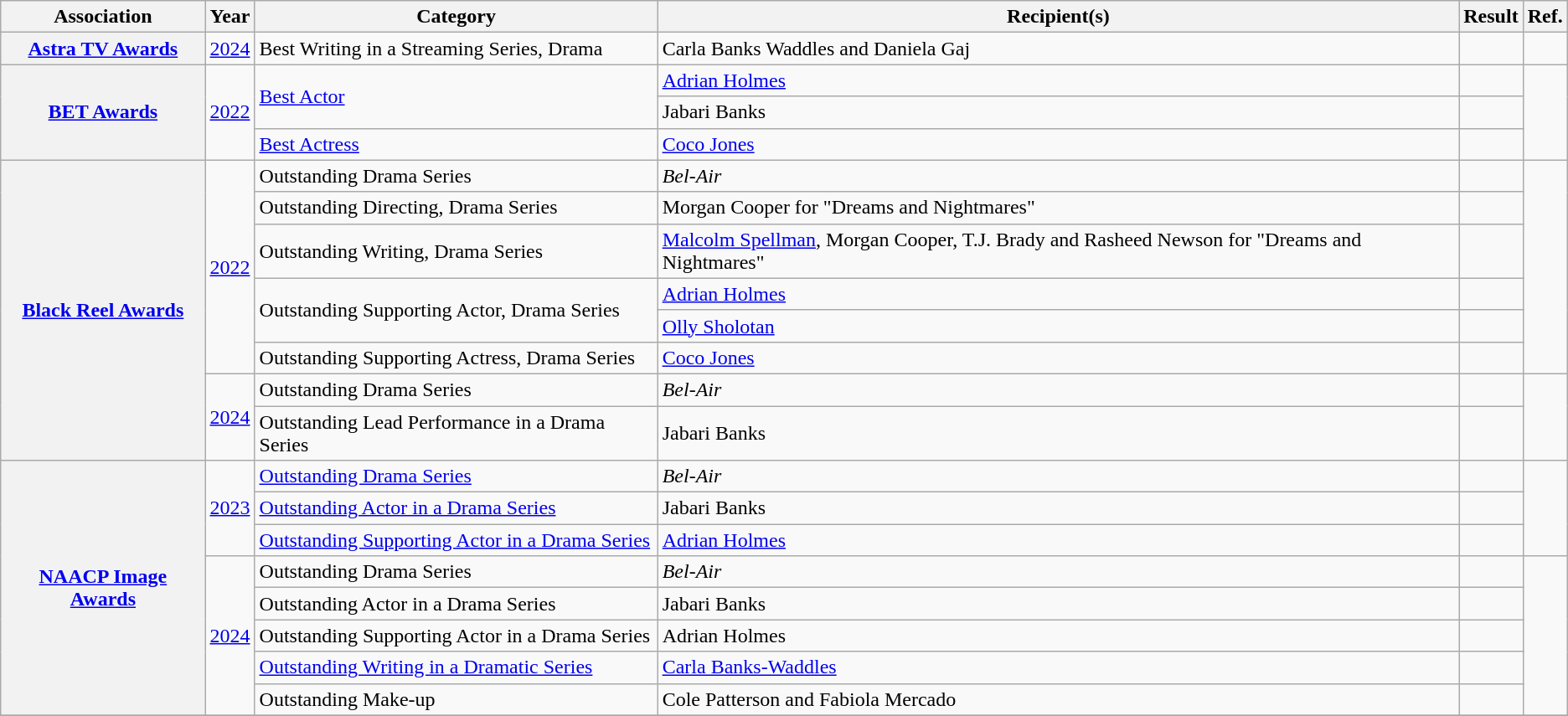<table class="wikitable sortable plainrowheaders">
<tr>
<th>Association</th>
<th>Year</th>
<th>Category</th>
<th>Recipient(s)</th>
<th>Result</th>
<th>Ref.</th>
</tr>
<tr>
<th style="text-align:center;"><a href='#'>Astra TV Awards</a></th>
<td style="text-align:center;"><a href='#'>2024</a></td>
<td>Best Writing in a Streaming Series, Drama</td>
<td>Carla Banks Waddles and Daniela Gaj</td>
<td></td>
<td align="center"></td>
</tr>
<tr>
<th rowspan="3" style="text-align:center;"><a href='#'>BET Awards</a></th>
<td rowspan="3" style="text-align:center;"><a href='#'>2022</a></td>
<td rowspan="2"><a href='#'>Best Actor</a></td>
<td><a href='#'>Adrian Holmes</a></td>
<td></td>
<td align="center" rowspan="3"></td>
</tr>
<tr>
<td>Jabari Banks</td>
<td></td>
</tr>
<tr>
<td><a href='#'>Best Actress</a></td>
<td><a href='#'>Coco Jones</a></td>
<td></td>
</tr>
<tr>
<th rowspan="8"><a href='#'>Black Reel Awards</a></th>
<td rowspan="6" style="text-align:center;"><a href='#'>2022</a></td>
<td>Outstanding Drama Series</td>
<td><em>Bel-Air</em></td>
<td></td>
<td align="center" rowspan="6"></td>
</tr>
<tr>
<td>Outstanding Directing, Drama Series</td>
<td>Morgan Cooper for "Dreams and Nightmares"</td>
<td></td>
</tr>
<tr>
<td>Outstanding Writing, Drama Series</td>
<td><a href='#'>Malcolm Spellman</a>, Morgan Cooper, T.J. Brady and Rasheed Newson for "Dreams and Nightmares"</td>
<td></td>
</tr>
<tr>
<td rowspan="2">Outstanding Supporting Actor, Drama Series</td>
<td><a href='#'>Adrian Holmes</a></td>
<td></td>
</tr>
<tr>
<td><a href='#'>Olly Sholotan</a></td>
<td></td>
</tr>
<tr>
<td>Outstanding Supporting Actress, Drama Series</td>
<td><a href='#'>Coco Jones</a></td>
<td></td>
</tr>
<tr>
<td rowspan="2" style="text-align:center;"><a href='#'>2024</a></td>
<td>Outstanding Drama Series</td>
<td><em>Bel-Air</em></td>
<td></td>
<td align="center" rowspan="2"></td>
</tr>
<tr>
<td>Outstanding Lead Performance in a Drama Series</td>
<td>Jabari Banks</td>
<td></td>
</tr>
<tr>
<th rowspan="8" style="text-align:center;"><a href='#'>NAACP Image Awards</a></th>
<td rowspan="3" style="text-align:center;"><a href='#'>2023</a></td>
<td><a href='#'>Outstanding Drama Series</a></td>
<td><em>Bel-Air</em></td>
<td></td>
<td align="center" rowspan="3"></td>
</tr>
<tr>
<td><a href='#'>Outstanding Actor in a Drama Series</a></td>
<td>Jabari Banks</td>
<td></td>
</tr>
<tr>
<td><a href='#'>Outstanding Supporting Actor in a Drama Series</a></td>
<td><a href='#'>Adrian Holmes</a></td>
<td></td>
</tr>
<tr>
<td rowspan="5" style="text-align:center;"><a href='#'>2024</a></td>
<td>Outstanding Drama Series</td>
<td><em>Bel-Air</em></td>
<td></td>
<td align="center" rowspan="5"></td>
</tr>
<tr>
<td>Outstanding Actor in a Drama Series</td>
<td>Jabari Banks</td>
<td></td>
</tr>
<tr>
<td>Outstanding Supporting Actor in a Drama Series</td>
<td>Adrian Holmes</td>
<td></td>
</tr>
<tr>
<td><a href='#'>Outstanding Writing in a Dramatic Series</a></td>
<td><a href='#'>Carla Banks-Waddles</a></td>
<td></td>
</tr>
<tr>
<td>Outstanding Make-up</td>
<td>Cole Patterson and Fabiola Mercado</td>
<td></td>
</tr>
<tr>
</tr>
</table>
